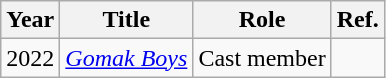<table class="wikitable">
<tr>
<th>Year</th>
<th>Title</th>
<th>Role</th>
<th>Ref.</th>
</tr>
<tr>
<td>2022</td>
<td><em><a href='#'>Gomak Boys</a></em></td>
<td>Cast member</td>
<td></td>
</tr>
</table>
